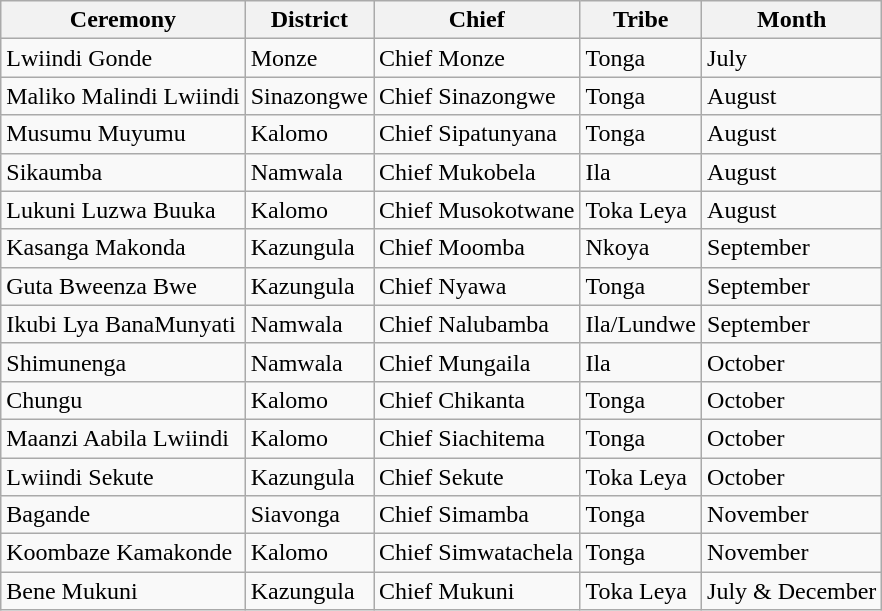<table class="wikitable">
<tr>
<th>Ceremony</th>
<th>District</th>
<th>Chief</th>
<th>Tribe</th>
<th>Month</th>
</tr>
<tr>
<td>Lwiindi Gonde</td>
<td>Monze</td>
<td>Chief Monze</td>
<td>Tonga</td>
<td>July</td>
</tr>
<tr>
<td>Maliko Malindi Lwiindi</td>
<td>Sinazongwe</td>
<td>Chief Sinazongwe</td>
<td>Tonga</td>
<td>August</td>
</tr>
<tr>
<td>Musumu Muyumu</td>
<td>Kalomo</td>
<td>Chief Sipatunyana</td>
<td>Tonga</td>
<td>August</td>
</tr>
<tr>
<td>Sikaumba</td>
<td>Namwala</td>
<td>Chief Mukobela</td>
<td>Ila</td>
<td>August</td>
</tr>
<tr>
<td>Lukuni Luzwa Buuka</td>
<td>Kalomo</td>
<td>Chief Musokotwane</td>
<td>Toka Leya</td>
<td>August</td>
</tr>
<tr>
<td>Kasanga Makonda</td>
<td>Kazungula</td>
<td>Chief Moomba</td>
<td>Nkoya</td>
<td>September</td>
</tr>
<tr>
<td>Guta Bweenza Bwe</td>
<td>Kazungula</td>
<td>Chief Nyawa</td>
<td>Tonga</td>
<td>September</td>
</tr>
<tr>
<td>Ikubi Lya BanaMunyati</td>
<td>Namwala</td>
<td>Chief Nalubamba</td>
<td>Ila/Lundwe</td>
<td>September</td>
</tr>
<tr>
<td>Shimunenga</td>
<td>Namwala</td>
<td>Chief Mungaila</td>
<td>Ila</td>
<td>October</td>
</tr>
<tr>
<td>Chungu</td>
<td>Kalomo</td>
<td>Chief Chikanta</td>
<td>Tonga</td>
<td>October</td>
</tr>
<tr>
<td>Maanzi Aabila Lwiindi</td>
<td>Kalomo</td>
<td>Chief Siachitema</td>
<td>Tonga</td>
<td>October</td>
</tr>
<tr>
<td>Lwiindi Sekute</td>
<td>Kazungula</td>
<td>Chief Sekute</td>
<td>Toka Leya</td>
<td>October</td>
</tr>
<tr>
<td>Bagande</td>
<td>Siavonga</td>
<td>Chief Simamba</td>
<td>Tonga</td>
<td>November</td>
</tr>
<tr>
<td>Koombaze Kamakonde</td>
<td>Kalomo</td>
<td>Chief Simwatachela</td>
<td>Tonga</td>
<td>November</td>
</tr>
<tr>
<td>Bene Mukuni</td>
<td>Kazungula</td>
<td>Chief Mukuni</td>
<td>Toka Leya</td>
<td>July & December</td>
</tr>
</table>
